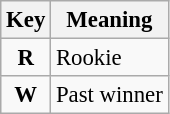<table class="wikitable" style="font-size: 95%;">
<tr>
<th>Key</th>
<th>Meaning</th>
</tr>
<tr>
<td align="center"><strong><span>R</span></strong></td>
<td>Rookie</td>
</tr>
<tr>
<td align="center"><strong><span>W</span></strong></td>
<td>Past winner</td>
</tr>
</table>
